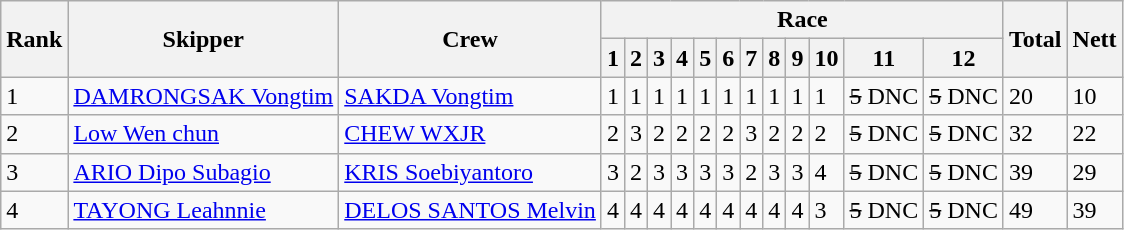<table class=wikitable>
<tr>
<th rowspan="2">Rank</th>
<th rowspan="2">Skipper</th>
<th rowspan="2">Crew</th>
<th colspan="12">Race</th>
<th rowspan="2">Total</th>
<th rowspan="2">Nett</th>
</tr>
<tr>
<th>1</th>
<th>2</th>
<th>3</th>
<th>4</th>
<th>5</th>
<th>6</th>
<th>7</th>
<th>8</th>
<th>9</th>
<th>10</th>
<th>11</th>
<th>12</th>
</tr>
<tr>
<td>1</td>
<td> <a href='#'>DAMRONGSAK Vongtim</a></td>
<td><a href='#'>SAKDA Vongtim</a></td>
<td>1</td>
<td>1</td>
<td>1</td>
<td>1</td>
<td>1</td>
<td>1</td>
<td>1</td>
<td>1</td>
<td>1</td>
<td>1</td>
<td><s>5</s> DNC</td>
<td><s>5</s> DNC</td>
<td>20</td>
<td>10</td>
</tr>
<tr>
<td>2</td>
<td> <a href='#'>Low Wen chun</a></td>
<td><a href='#'>CHEW WXJR</a></td>
<td>2</td>
<td>3</td>
<td>2</td>
<td>2</td>
<td>2</td>
<td>2</td>
<td>3</td>
<td>2</td>
<td>2</td>
<td>2</td>
<td><s>5</s> DNC</td>
<td><s>5</s> DNC</td>
<td>32</td>
<td>22</td>
</tr>
<tr>
<td>3</td>
<td> <a href='#'>ARIO Dipo Subagio</a></td>
<td><a href='#'>KRIS Soebiyantoro</a></td>
<td>3</td>
<td>2</td>
<td>3</td>
<td>3</td>
<td>3</td>
<td>3</td>
<td>2</td>
<td>3</td>
<td>3</td>
<td>4</td>
<td><s>5</s> DNC</td>
<td><s>5</s> DNC</td>
<td>39</td>
<td>29</td>
</tr>
<tr>
<td>4</td>
<td> <a href='#'>TAYONG Leahnnie</a></td>
<td><a href='#'>DELOS SANTOS Melvin</a></td>
<td>4</td>
<td>4</td>
<td>4</td>
<td>4</td>
<td>4</td>
<td>4</td>
<td>4</td>
<td>4</td>
<td>4</td>
<td>3</td>
<td><s>5</s> DNC</td>
<td><s>5</s> DNC</td>
<td>49</td>
<td>39</td>
</tr>
</table>
